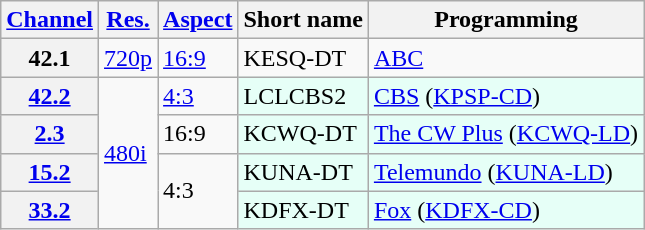<table class="wikitable">
<tr>
<th scope = "col"><a href='#'>Channel</a></th>
<th scope = "col"><a href='#'>Res.</a></th>
<th scope = "col"><a href='#'>Aspect</a></th>
<th scope = "col">Short name</th>
<th scope = "col">Programming</th>
</tr>
<tr>
<th scope = "row">42.1</th>
<td><a href='#'>720p</a></td>
<td><a href='#'>16:9</a></td>
<td>KESQ-DT</td>
<td><a href='#'>ABC</a></td>
</tr>
<tr>
<th scope = "row"><a href='#'>42.2</a></th>
<td rowspan="4"><a href='#'>480i</a></td>
<td><a href='#'>4:3</a></td>
<td style="background-color: #E6FFF7;">LCLCBS2</td>
<td style="background-color: #E6FFF7;"><a href='#'>CBS</a> (<a href='#'>KPSP-CD</a>)</td>
</tr>
<tr>
<th scope = "row"><a href='#'>2.3</a></th>
<td>16:9</td>
<td style="background-color: #E6FFF7;">KCWQ-DT</td>
<td style="background-color: #E6FFF7;"><a href='#'>The CW Plus</a> (<a href='#'>KCWQ-LD</a>)</td>
</tr>
<tr>
<th scope = "row"><a href='#'>15.2</a></th>
<td rowspan="2">4:3</td>
<td style="background-color: #E6FFF7;">KUNA-DT</td>
<td style="background-color: #E6FFF7;"><a href='#'>Telemundo</a> (<a href='#'>KUNA-LD</a>)</td>
</tr>
<tr>
<th scope = "row"><a href='#'>33.2</a></th>
<td style="background-color: #E6FFF7;">KDFX-DT</td>
<td style="background-color: #E6FFF7;"><a href='#'>Fox</a> (<a href='#'>KDFX-CD</a>)</td>
</tr>
</table>
